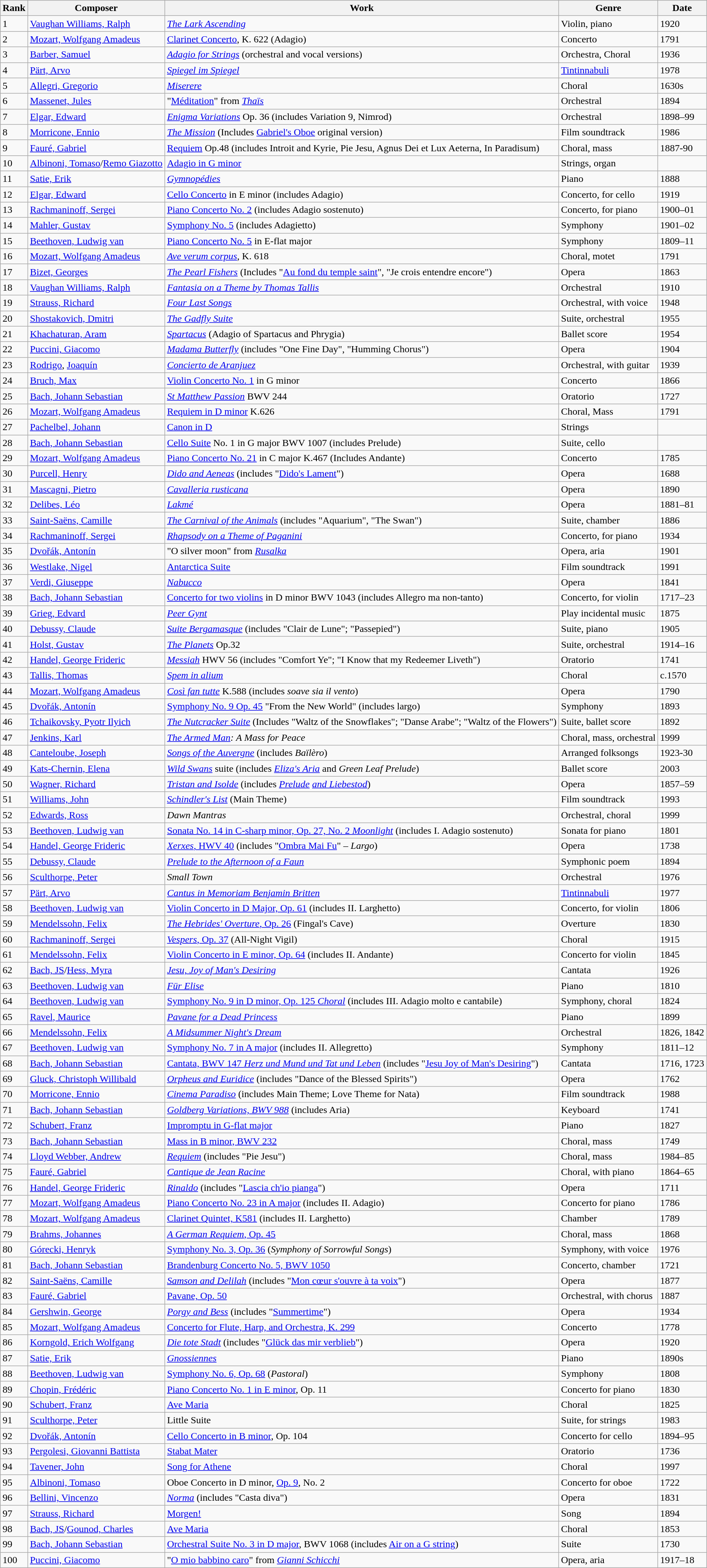<table class="wikitable sortable">
<tr>
<th>Rank</th>
<th>Composer</th>
<th>Work</th>
<th>Genre</th>
<th>Date</th>
</tr>
<tr>
<td>1</td>
<td><a href='#'>Vaughan Williams, Ralph</a></td>
<td><em><a href='#'>The Lark Ascending</a></em></td>
<td>Violin, piano</td>
<td>1920</td>
</tr>
<tr>
<td>2</td>
<td><a href='#'>Mozart, Wolfgang Amadeus</a></td>
<td><a href='#'>Clarinet Concerto</a>, K. 622 (Adagio)</td>
<td>Concerto</td>
<td>1791</td>
</tr>
<tr>
<td>3</td>
<td><a href='#'>Barber, Samuel</a></td>
<td><em><a href='#'>Adagio for Strings</a></em> (orchestral and vocal versions)</td>
<td>Orchestra, Choral</td>
<td>1936</td>
</tr>
<tr>
<td>4</td>
<td><a href='#'>Pärt, Arvo</a></td>
<td><em><a href='#'>Spiegel im Spiegel</a></em></td>
<td><a href='#'>Tintinnabuli</a></td>
<td>1978</td>
</tr>
<tr>
<td>5</td>
<td><a href='#'>Allegri, Gregorio</a></td>
<td><a href='#'><em>Miserere</em></a></td>
<td>Choral</td>
<td>1630s</td>
</tr>
<tr>
<td>6</td>
<td><a href='#'>Massenet, Jules</a></td>
<td>"<a href='#'>Méditation</a>" from <em><a href='#'>Thaïs</a></em></td>
<td>Orchestral</td>
<td>1894</td>
</tr>
<tr>
<td>7</td>
<td><a href='#'>Elgar, Edward</a></td>
<td><em><a href='#'>Enigma Variations</a></em> Op. 36 (includes Variation 9, Nimrod)</td>
<td>Orchestral</td>
<td>1898–99</td>
</tr>
<tr>
<td>8</td>
<td><a href='#'>Morricone, Ennio</a></td>
<td><a href='#'><em>The Mission</em></a> (Includes <a href='#'>Gabriel's Oboe</a> original version)</td>
<td>Film soundtrack</td>
<td>1986</td>
</tr>
<tr>
<td>9</td>
<td><a href='#'>Fauré, Gabriel</a></td>
<td><a href='#'>Requiem</a> Op.48 (includes Introit and Kyrie, Pie Jesu, Agnus Dei et Lux Aeterna, In Paradisum)</td>
<td>Choral, mass</td>
<td>1887-90</td>
</tr>
<tr>
<td>10</td>
<td><a href='#'>Albinoni, Tomaso</a>/<a href='#'>Remo Giazotto</a></td>
<td><a href='#'>Adagio in G minor</a></td>
<td>Strings, organ</td>
<td></td>
</tr>
<tr>
<td>11</td>
<td><a href='#'>Satie, Erik</a></td>
<td><em><a href='#'>Gymnopédies</a></em></td>
<td>Piano</td>
<td>1888</td>
</tr>
<tr>
<td>12</td>
<td><a href='#'>Elgar, Edward</a></td>
<td><a href='#'>Cello Concerto</a> in E minor (includes Adagio)</td>
<td>Concerto, for cello</td>
<td>1919</td>
</tr>
<tr>
<td>13</td>
<td><a href='#'>Rachmaninoff, Sergei</a></td>
<td><a href='#'>Piano Concerto No. 2</a> (includes Adagio sostenuto)</td>
<td>Concerto, for piano</td>
<td>1900–01</td>
</tr>
<tr>
<td>14</td>
<td><a href='#'>Mahler, Gustav</a></td>
<td><a href='#'>Symphony No. 5</a> (includes Adagietto)</td>
<td>Symphony</td>
<td>1901–02</td>
</tr>
<tr>
<td>15</td>
<td><a href='#'>Beethoven, Ludwig van</a></td>
<td><a href='#'>Piano Concerto No. 5</a> in E-flat major</td>
<td>Symphony</td>
<td>1809–11</td>
</tr>
<tr>
<td>16</td>
<td><a href='#'>Mozart, Wolfgang Amadeus</a></td>
<td><em><a href='#'>Ave verum corpus</a></em>, K. 618</td>
<td>Choral, motet</td>
<td>1791</td>
</tr>
<tr>
<td>17</td>
<td><a href='#'>Bizet, Georges</a></td>
<td><a href='#'><em>The Pearl Fishers</em></a> (Includes "<a href='#'>Au fond du temple saint</a>", "Je crois entendre encore")</td>
<td>Opera</td>
<td>1863</td>
</tr>
<tr>
<td>18</td>
<td><a href='#'>Vaughan Williams, Ralph</a></td>
<td><em><a href='#'>Fantasia on a Theme by Thomas Tallis</a></em></td>
<td>Orchestral</td>
<td>1910</td>
</tr>
<tr>
<td>19</td>
<td><a href='#'>Strauss, Richard</a></td>
<td><em><a href='#'>Four Last Songs</a></em></td>
<td>Orchestral, with voice</td>
<td>1948</td>
</tr>
<tr>
<td>20</td>
<td><a href='#'>Shostakovich, Dmitri</a></td>
<td><em><a href='#'>The Gadfly Suite</a></em></td>
<td>Suite, orchestral</td>
<td>1955</td>
</tr>
<tr>
<td>21</td>
<td><a href='#'>Khachaturan, Aram</a></td>
<td><a href='#'><em>Spartacus</em></a> (Adagio of Spartacus and Phrygia)</td>
<td>Ballet score</td>
<td>1954</td>
</tr>
<tr>
<td>22</td>
<td><a href='#'>Puccini, Giacomo</a></td>
<td><em><a href='#'>Madama Butterfly</a></em> (includes "One Fine Day", "Humming Chorus")</td>
<td>Opera</td>
<td>1904</td>
</tr>
<tr>
<td>23</td>
<td><a href='#'>Rodrigo</a>, <a href='#'>Joaquín</a></td>
<td><em><a href='#'>Concierto de Aranjuez</a></em></td>
<td>Orchestral, with guitar</td>
<td>1939</td>
</tr>
<tr>
<td>24</td>
<td><a href='#'>Bruch, Max</a></td>
<td><a href='#'>Violin Concerto No. 1</a> in G minor</td>
<td>Concerto</td>
<td>1866</td>
</tr>
<tr>
<td>25</td>
<td><a href='#'>Bach, Johann Sebastian</a></td>
<td><em><a href='#'>St Matthew Passion</a></em> BWV 244</td>
<td>Oratorio</td>
<td>1727</td>
</tr>
<tr>
<td>26</td>
<td><a href='#'>Mozart, Wolfgang Amadeus</a></td>
<td><a href='#'>Requiem in D minor</a> K.626</td>
<td>Choral, Mass</td>
<td>1791</td>
</tr>
<tr>
<td>27</td>
<td><a href='#'>Pachelbel, Johann</a></td>
<td><a href='#'>Canon in D</a></td>
<td>Strings</td>
<td></td>
</tr>
<tr>
<td>28</td>
<td><a href='#'>Bach, Johann Sebastian</a></td>
<td><a href='#'>Cello Suite</a> No. 1 in G major BWV 1007 (includes Prelude)</td>
<td>Suite, cello</td>
<td></td>
</tr>
<tr>
<td>29</td>
<td><a href='#'>Mozart, Wolfgang Amadeus</a></td>
<td><a href='#'>Piano Concerto No. 21</a> in C major K.467 (Includes Andante)</td>
<td>Concerto</td>
<td>1785</td>
</tr>
<tr>
<td>30</td>
<td><a href='#'>Purcell, Henry</a></td>
<td><em><a href='#'>Dido and Aeneas</a></em> (includes "<a href='#'>Dido's Lament</a>")</td>
<td>Opera</td>
<td>1688</td>
</tr>
<tr>
<td>31</td>
<td><a href='#'>Mascagni, Pietro</a></td>
<td><em><a href='#'>Cavalleria rusticana</a></em></td>
<td>Opera</td>
<td>1890</td>
</tr>
<tr>
<td>32</td>
<td><a href='#'>Delibes, Léo</a></td>
<td><em><a href='#'>Lakmé</a></em></td>
<td>Opera</td>
<td>1881–81</td>
</tr>
<tr>
<td>33</td>
<td><a href='#'>Saint-Saëns, Camille</a></td>
<td><em><a href='#'>The Carnival of the Animals</a></em> (includes "Aquarium", "The Swan")</td>
<td>Suite, chamber</td>
<td>1886</td>
</tr>
<tr>
<td>34</td>
<td><a href='#'>Rachmaninoff, Sergei</a></td>
<td><em><a href='#'>Rhapsody on a Theme of Paganini</a></em></td>
<td>Concerto, for piano</td>
<td>1934</td>
</tr>
<tr>
<td>35</td>
<td><a href='#'>Dvořák, Antonín</a></td>
<td>"O silver moon" from <em><a href='#'>Rusalka</a></em></td>
<td>Opera, aria</td>
<td>1901</td>
</tr>
<tr>
<td>36</td>
<td><a href='#'>Westlake, Nigel</a></td>
<td><a href='#'>Antarctica Suite</a></td>
<td>Film soundtrack</td>
<td>1991</td>
</tr>
<tr>
<td>37</td>
<td><a href='#'>Verdi, Giuseppe</a></td>
<td><em><a href='#'>Nabucco</a></em></td>
<td>Opera</td>
<td>1841</td>
</tr>
<tr>
<td>38</td>
<td><a href='#'>Bach, Johann Sebastian</a></td>
<td><a href='#'>Concerto for two violins</a> in D minor BWV 1043 (includes Allegro ma non-tanto)</td>
<td>Concerto, for violin</td>
<td>1717–23</td>
</tr>
<tr>
<td>39</td>
<td><a href='#'>Grieg, Edvard</a></td>
<td><a href='#'><em>Peer Gynt</em></a></td>
<td>Play incidental music</td>
<td>1875</td>
</tr>
<tr>
<td>40</td>
<td><a href='#'>Debussy, Claude</a></td>
<td><a href='#'><em>Suite Bergamasque</em></a> (includes "Clair de Lune"; "Passepied")</td>
<td>Suite, piano</td>
<td>1905</td>
</tr>
<tr>
<td>41</td>
<td><a href='#'>Holst, Gustav</a></td>
<td><em><a href='#'>The Planets</a></em> Op.32</td>
<td>Suite, orchestral</td>
<td>1914–16</td>
</tr>
<tr>
<td>42</td>
<td><a href='#'>Handel, George Frideric</a></td>
<td><a href='#'><em>Messiah</em></a> HWV 56 (includes "Comfort Ye"; "I Know that my Redeemer Liveth")</td>
<td>Oratorio</td>
<td>1741</td>
</tr>
<tr>
<td>43</td>
<td><a href='#'>Tallis, Thomas</a></td>
<td><em><a href='#'>Spem in alium</a></em></td>
<td>Choral</td>
<td>c.1570</td>
</tr>
<tr>
<td>44</td>
<td><a href='#'>Mozart, Wolfgang Amadeus</a></td>
<td><em><a href='#'>Così fan tutte</a></em> K.588 (includes <em>soave sia il vento</em>)</td>
<td>Opera</td>
<td>1790</td>
</tr>
<tr>
<td>45</td>
<td><a href='#'>Dvořák, Antonín</a></td>
<td><a href='#'>Symphony No. 9 Op. 45</a> "From the New World" (includes largo)</td>
<td>Symphony</td>
<td>1893</td>
</tr>
<tr>
<td>46</td>
<td><a href='#'>Tchaikovsky, Pyotr Ilyich</a></td>
<td><em><a href='#'>The Nutcracker Suite</a></em> (Includes "Waltz of the Snowflakes"; "Danse Arabe"; "Waltz of the Flowers")</td>
<td>Suite, ballet score</td>
<td>1892</td>
</tr>
<tr>
<td>47</td>
<td><a href='#'>Jenkins, Karl</a></td>
<td><em><a href='#'>The Armed Man</a>: A Mass for Peace</em></td>
<td>Choral, mass, orchestral</td>
<td>1999</td>
</tr>
<tr>
<td>48</td>
<td><a href='#'>Canteloube, Joseph</a></td>
<td><em><a href='#'>Songs of the Auvergne</a></em> (includes <em>Baïlèro</em>)</td>
<td>Arranged folksongs</td>
<td>1923-30</td>
</tr>
<tr>
<td>49</td>
<td><a href='#'>Kats-Chernin, Elena</a></td>
<td><em><a href='#'>Wild Swans</a></em> suite (includes <em><a href='#'>Eliza's Aria</a></em> and <em>Green Leaf Prelude</em>)</td>
<td>Ballet score</td>
<td>2003</td>
</tr>
<tr>
<td>50</td>
<td><a href='#'>Wagner, Richard</a></td>
<td><em><a href='#'>Tristan and Isolde</a></em> (includes <em><a href='#'>Prelude</a></em> <a href='#'><em>and</em> <em>Liebestod</em></a>)</td>
<td>Opera</td>
<td>1857–59</td>
</tr>
<tr>
<td>51</td>
<td><a href='#'>Williams, John</a></td>
<td><em><a href='#'>Schindler's List</a></em> (Main Theme)</td>
<td>Film soundtrack</td>
<td>1993</td>
</tr>
<tr>
<td>52</td>
<td><a href='#'>Edwards, Ross</a></td>
<td><em>Dawn Mantras</em></td>
<td>Orchestral, choral</td>
<td>1999</td>
</tr>
<tr>
<td>53</td>
<td><a href='#'>Beethoven, Ludwig van</a></td>
<td><a href='#'>Sonata No. 14 in C-sharp minor, Op. 27, No. 2 <em>Moonlight</em></a> (includes I. Adagio sostenuto)</td>
<td>Sonata for piano</td>
<td>1801</td>
</tr>
<tr>
<td>54</td>
<td><a href='#'>Handel, George Frideric</a></td>
<td><em><a href='#'>Xerxes</a></em><a href='#'>, HWV 40</a> (includes "<a href='#'>Ombra Mai Fu</a>" – <em>Largo</em>)</td>
<td>Opera</td>
<td>1738</td>
</tr>
<tr>
<td>55</td>
<td><a href='#'>Debussy, Claude</a></td>
<td><em><a href='#'>Prelude to the Afternoon of a Faun</a></em></td>
<td>Symphonic poem</td>
<td>1894</td>
</tr>
<tr>
<td>56</td>
<td><a href='#'>Sculthorpe, Peter</a></td>
<td><em>Small Town</em></td>
<td>Orchestral</td>
<td>1976</td>
</tr>
<tr>
<td>57</td>
<td><a href='#'>Pärt, Arvo</a></td>
<td><em><a href='#'>Cantus in Memoriam Benjamin Britten</a></em></td>
<td><a href='#'>Tintinnabuli</a></td>
<td>1977</td>
</tr>
<tr>
<td>58</td>
<td><a href='#'>Beethoven, Ludwig van</a></td>
<td><a href='#'>Violin Concerto in D Major, Op. 61</a> (includes II. Larghetto)</td>
<td>Concerto, for violin</td>
<td>1806</td>
</tr>
<tr>
<td>59</td>
<td><a href='#'>Mendelssohn, Felix</a></td>
<td><em><a href='#'>The Hebrides' Overture</a></em><a href='#'>, Op. 26</a> (Fingal's Cave)</td>
<td>Overture</td>
<td>1830</td>
</tr>
<tr>
<td>60</td>
<td><a href='#'>Rachmaninoff, Sergei</a></td>
<td><em><a href='#'>Vespers</a></em><a href='#'>, Op. 37</a> (All-Night Vigil)</td>
<td>Choral</td>
<td>1915</td>
</tr>
<tr>
<td>61</td>
<td><a href='#'>Mendelssohn, Felix</a></td>
<td><a href='#'>Violin Concerto in E minor, Op. 64</a> (includes II. Andante)</td>
<td>Concerto for violin</td>
<td>1845</td>
</tr>
<tr>
<td>62</td>
<td><a href='#'>Bach, JS</a>/<a href='#'>Hess, Myra</a></td>
<td><em><a href='#'>Jesu, Joy of Man's Desiring</a></em></td>
<td>Cantata</td>
<td>1926</td>
</tr>
<tr>
<td>63</td>
<td><a href='#'>Beethoven, Ludwig van</a></td>
<td><em><a href='#'>Für Elise</a></em></td>
<td>Piano</td>
<td>1810</td>
</tr>
<tr>
<td>64</td>
<td><a href='#'>Beethoven, Ludwig van</a></td>
<td><a href='#'>Symphony No. 9 in D minor, Op. 125 <em>Choral</em></a> (includes III. Adagio molto e cantabile)</td>
<td>Symphony, choral</td>
<td>1824</td>
</tr>
<tr>
<td>65</td>
<td><a href='#'>Ravel, Maurice</a></td>
<td><em><a href='#'>Pavane for a Dead Princess</a></em></td>
<td>Piano</td>
<td>1899</td>
</tr>
<tr>
<td>66</td>
<td><a href='#'>Mendelssohn, Felix</a></td>
<td><em><a href='#'>A Midsummer Night's Dream</a></em></td>
<td>Orchestral</td>
<td>1826, 1842</td>
</tr>
<tr>
<td>67</td>
<td><a href='#'>Beethoven, Ludwig van</a></td>
<td><a href='#'>Symphony No. 7 in A major</a> (includes II. Allegretto)</td>
<td>Symphony</td>
<td>1811–12</td>
</tr>
<tr>
<td>68</td>
<td><a href='#'>Bach, Johann Sebastian</a></td>
<td><a href='#'>Cantata, BWV 147 <em>Herz und Mund und Tat und Leben</em></a> (includes "<a href='#'>Jesu Joy of Man's Desiring</a>")</td>
<td>Cantata</td>
<td>1716, 1723</td>
</tr>
<tr>
<td>69</td>
<td><a href='#'>Gluck, Christoph Willibald</a></td>
<td><em><a href='#'>Orpheus and Euridice</a></em> (includes "Dance of the Blessed Spirits")</td>
<td>Opera</td>
<td>1762</td>
</tr>
<tr>
<td>70</td>
<td><a href='#'>Morricone, Ennio</a></td>
<td><em><a href='#'>Cinema Paradiso</a></em> (includes Main Theme; Love Theme for Nata)</td>
<td>Film soundtrack</td>
<td>1988</td>
</tr>
<tr>
<td>71</td>
<td><a href='#'>Bach, Johann Sebastian</a></td>
<td><em><a href='#'>Goldberg Variations, BWV 988</a></em> (includes Aria)</td>
<td>Keyboard</td>
<td>1741</td>
</tr>
<tr>
<td>72</td>
<td><a href='#'>Schubert, Franz</a></td>
<td><a href='#'>Impromptu in G-flat major</a></td>
<td>Piano</td>
<td>1827</td>
</tr>
<tr>
<td>73</td>
<td><a href='#'>Bach, Johann Sebastian</a></td>
<td><a href='#'>Mass in B minor, BWV 232</a></td>
<td>Choral, mass</td>
<td>1749</td>
</tr>
<tr>
<td>74</td>
<td><a href='#'>Lloyd Webber, Andrew</a></td>
<td><em><a href='#'>Requiem</a></em> (includes "Pie Jesu")</td>
<td>Choral, mass</td>
<td>1984–85</td>
</tr>
<tr>
<td>75</td>
<td><a href='#'>Fauré, Gabriel</a></td>
<td><em><a href='#'>Cantique de Jean Racine</a></em></td>
<td>Choral, with piano</td>
<td>1864–65</td>
</tr>
<tr>
<td>76</td>
<td><a href='#'>Handel, George Frideric</a></td>
<td><em><a href='#'>Rinaldo</a></em> (includes "<a href='#'>Lascia ch'io pianga</a>")</td>
<td>Opera</td>
<td>1711</td>
</tr>
<tr>
<td>77</td>
<td><a href='#'>Mozart, Wolfgang Amadeus</a></td>
<td><a href='#'>Piano Concerto No. 23 in A major</a> (includes II. Adagio)</td>
<td>Concerto for piano</td>
<td>1786</td>
</tr>
<tr>
<td>78</td>
<td><a href='#'>Mozart, Wolfgang Amadeus</a></td>
<td><a href='#'>Clarinet Quintet, K581</a> (includes II. Larghetto)</td>
<td>Chamber</td>
<td>1789</td>
</tr>
<tr>
<td>79</td>
<td><a href='#'>Brahms, Johannes</a></td>
<td><a href='#'><em>A German Requiem</em>, Op. 45</a></td>
<td>Choral, mass</td>
<td>1868</td>
</tr>
<tr>
<td>80</td>
<td><a href='#'>Górecki, Henryk</a></td>
<td><a href='#'>Symphony No. 3, Op. 36</a> (<em>Symphony of Sorrowful Songs</em>)</td>
<td>Symphony, with voice</td>
<td>1976</td>
</tr>
<tr>
<td>81</td>
<td><a href='#'>Bach, Johann Sebastian</a></td>
<td><a href='#'>Brandenburg Concerto No. 5, BWV 1050</a></td>
<td>Concerto, chamber</td>
<td>1721</td>
</tr>
<tr>
<td>82</td>
<td><a href='#'>Saint-Saëns, Camille</a></td>
<td><em><a href='#'>Samson and Delilah</a></em> (includes "<a href='#'>Mon cœur s'ouvre à ta voix</a>")</td>
<td>Opera</td>
<td>1877</td>
</tr>
<tr>
<td>83</td>
<td><a href='#'>Fauré, Gabriel</a></td>
<td><a href='#'>Pavane, Op. 50</a></td>
<td>Orchestral, with chorus</td>
<td>1887</td>
</tr>
<tr>
<td>84</td>
<td><a href='#'>Gershwin, George</a></td>
<td><em><a href='#'>Porgy and Bess</a></em> (includes "<a href='#'>Summertime</a>")</td>
<td>Opera</td>
<td>1934</td>
</tr>
<tr>
<td>85</td>
<td><a href='#'>Mozart, Wolfgang Amadeus</a></td>
<td><a href='#'>Concerto for Flute, Harp, and Orchestra, K. 299</a></td>
<td>Concerto</td>
<td>1778</td>
</tr>
<tr>
<td>86</td>
<td><a href='#'>Korngold, Erich Wolfgang</a></td>
<td><em><a href='#'>Die tote Stadt</a></em> (includes "<a href='#'>Glück das mir verblieb</a>")</td>
<td>Opera</td>
<td>1920</td>
</tr>
<tr>
<td>87</td>
<td><a href='#'>Satie, Erik</a></td>
<td><em><a href='#'>Gnossiennes</a></em></td>
<td>Piano</td>
<td> 1890s</td>
</tr>
<tr>
<td>88</td>
<td><a href='#'>Beethoven, Ludwig van</a></td>
<td><a href='#'>Symphony No. 6, Op. 68</a> (<em>Pastoral</em>)</td>
<td>Symphony</td>
<td>1808</td>
</tr>
<tr>
<td>89</td>
<td><a href='#'>Chopin, Frédéric</a></td>
<td><a href='#'>Piano Concerto No. 1 in E minor</a>, Op. 11</td>
<td>Concerto for piano</td>
<td>1830</td>
</tr>
<tr>
<td>90</td>
<td><a href='#'>Schubert, Franz</a></td>
<td><a href='#'>Ave Maria</a></td>
<td>Choral</td>
<td>1825</td>
</tr>
<tr>
<td>91</td>
<td><a href='#'>Sculthorpe, Peter</a></td>
<td>Little Suite</td>
<td>Suite, for strings</td>
<td>1983</td>
</tr>
<tr>
<td>92</td>
<td><a href='#'>Dvořák, Antonín</a></td>
<td><a href='#'>Cello Concerto in B minor</a>, Op. 104</td>
<td>Concerto for cello</td>
<td>1894–95</td>
</tr>
<tr>
<td>93</td>
<td><a href='#'>Pergolesi, Giovanni Battista</a></td>
<td><a href='#'>Stabat Mater</a></td>
<td>Oratorio</td>
<td>1736</td>
</tr>
<tr>
<td>94</td>
<td><a href='#'>Tavener, John</a></td>
<td><a href='#'>Song for Athene</a></td>
<td>Choral</td>
<td>1997</td>
</tr>
<tr>
<td>95</td>
<td><a href='#'>Albinoni, Tomaso</a></td>
<td>Oboe Concerto in D minor, <a href='#'>Op. 9</a>, No. 2</td>
<td>Concerto for oboe</td>
<td>1722</td>
</tr>
<tr>
<td>96</td>
<td><a href='#'>Bellini, Vincenzo</a></td>
<td><em><a href='#'>Norma</a></em> (includes "Casta diva")</td>
<td>Opera</td>
<td>1831</td>
</tr>
<tr>
<td>97</td>
<td><a href='#'>Strauss, Richard</a></td>
<td><a href='#'>Morgen!</a></td>
<td>Song</td>
<td>1894</td>
</tr>
<tr>
<td>98</td>
<td><a href='#'>Bach, JS</a>/<a href='#'>Gounod, Charles</a></td>
<td><a href='#'>Ave Maria</a></td>
<td>Choral</td>
<td>1853</td>
</tr>
<tr>
<td>99</td>
<td><a href='#'>Bach, Johann Sebastian</a></td>
<td><a href='#'>Orchestral Suite No. 3 in D major</a>, BWV 1068 (includes <a href='#'>Air on a G string</a>)</td>
<td>Suite</td>
<td>1730</td>
</tr>
<tr>
<td>100</td>
<td><a href='#'>Puccini, Giacomo</a></td>
<td>"<a href='#'>O mio babbino caro</a>" from <em><a href='#'>Gianni Schicchi</a></em></td>
<td>Opera, aria</td>
<td>1917–18</td>
</tr>
</table>
